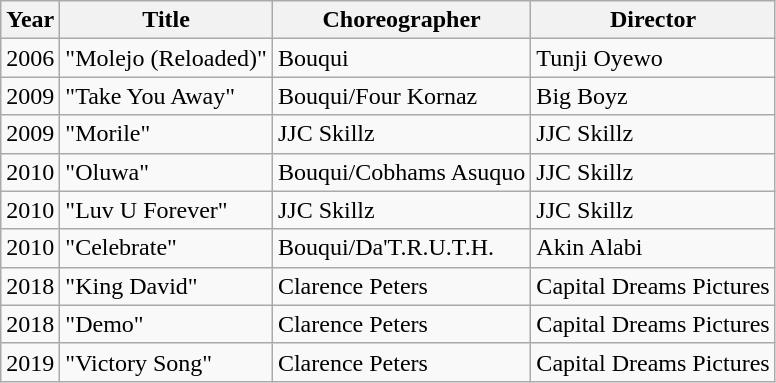<table class="wikitable">
<tr>
<th>Year</th>
<th>Title</th>
<th>Choreographer</th>
<th>Director</th>
</tr>
<tr>
<td>2006</td>
<td>"Molejo (Reloaded)"</td>
<td>Bouqui</td>
<td>Tunji Oyewo</td>
</tr>
<tr>
<td>2009</td>
<td>"Take You Away"</td>
<td>Bouqui/Four Kornaz</td>
<td>Big Boyz</td>
</tr>
<tr>
<td>2009</td>
<td>"Morile"</td>
<td>JJC Skillz</td>
<td>JJC Skillz</td>
</tr>
<tr>
<td>2010</td>
<td>"Oluwa"</td>
<td>Bouqui/Cobhams Asuquo</td>
<td>JJC Skillz</td>
</tr>
<tr>
<td>2010</td>
<td>"Luv U Forever"</td>
<td>JJC Skillz</td>
<td>JJC Skillz</td>
</tr>
<tr>
<td>2010</td>
<td>"Celebrate"</td>
<td>Bouqui/Da'T.R.U.T.H.</td>
<td>Akin Alabi</td>
</tr>
<tr>
<td>2018</td>
<td>"King David"</td>
<td>Clarence Peters</td>
<td>Capital Dreams Pictures</td>
</tr>
<tr>
<td>2018</td>
<td>"Demo"</td>
<td>Clarence Peters</td>
<td>Capital Dreams Pictures</td>
</tr>
<tr>
<td>2019</td>
<td>"Victory Song"</td>
<td>Clarence Peters</td>
<td>Capital Dreams Pictures</td>
</tr>
</table>
